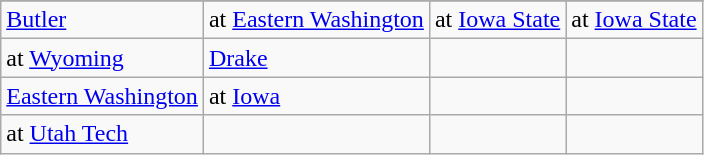<table class="wikitable">
<tr>
</tr>
<tr>
<td><a href='#'>Butler</a></td>
<td>at <a href='#'>Eastern Washington</a></td>
<td>at <a href='#'>Iowa State</a></td>
<td>at <a href='#'>Iowa State</a></td>
</tr>
<tr>
<td>at <a href='#'>Wyoming</a></td>
<td><a href='#'>Drake</a></td>
<td></td>
<td></td>
</tr>
<tr>
<td><a href='#'>Eastern Washington</a></td>
<td>at <a href='#'>Iowa</a></td>
<td></td>
<td></td>
</tr>
<tr>
<td>at <a href='#'>Utah Tech</a></td>
<td></td>
<td></td>
<td></td>
</tr>
</table>
